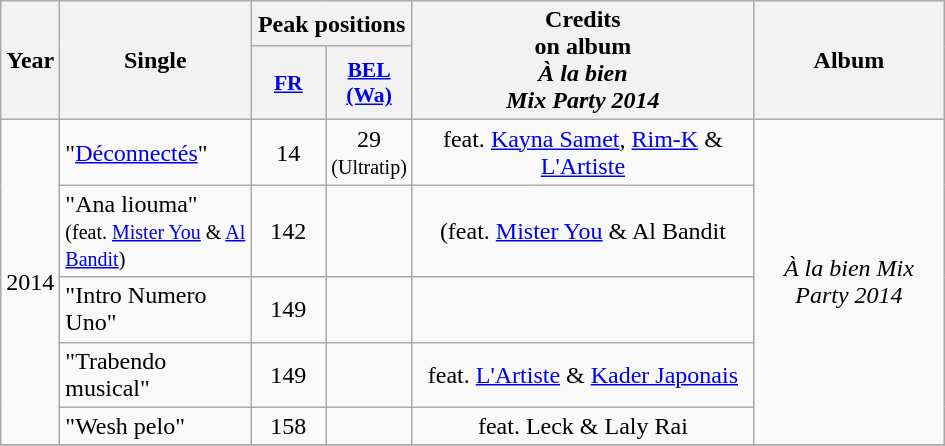<table class="wikitable">
<tr>
<th align="center" rowspan="2" width="10">Year</th>
<th align="center" rowspan="2" width="120">Single</th>
<th align="center" colspan="2" width="20">Peak positions</th>
<th align="center" rowspan="2" width="220">Credits <br>on album <br> <em>À la bien <br>Mix Party 2014</em></th>
<th align="center" rowspan="2" width="120">Album</th>
</tr>
<tr>
<th scope="col" style="width:3em;font-size:90%;"><a href='#'>FR</a><br></th>
<th scope="col" style="width:3em;font-size:90%;"><a href='#'>BEL <br>(Wa)</a><br></th>
</tr>
<tr>
<td style="text-align:center;" rowspan=5>2014</td>
<td>"<a href='#'>Déconnectés</a>"</td>
<td style="text-align:center;">14</td>
<td style="text-align:center;">29<br><small>(Ultratip)</small></td>
<td style="text-align:center;">feat. <a href='#'>Kayna Samet</a>, <a href='#'>Rim-K</a> & <a href='#'>L'Artiste</a></td>
<td style="text-align:center;" rowspan=5><em>À la bien Mix Party 2014</em></td>
</tr>
<tr>
<td>"Ana liouma" <br><small>(feat. <a href='#'>Mister You</a> & <a href='#'>Al Bandit</a>)</small></td>
<td style="text-align:center;">142</td>
<td style="text-align:center;"></td>
<td style="text-align:center;">(feat. <a href='#'>Mister You</a> & Al Bandit</td>
</tr>
<tr>
<td>"Intro Numero Uno"</td>
<td style="text-align:center;">149</td>
<td style="text-align:center;"></td>
<td style="text-align:center;"></td>
</tr>
<tr>
<td>"Trabendo musical"</td>
<td style="text-align:center;">149</td>
<td style="text-align:center;"></td>
<td style="text-align:center;">feat. <a href='#'>L'Artiste</a> & <a href='#'>Kader Japonais</a></td>
</tr>
<tr>
<td>"Wesh pelo"</td>
<td style="text-align:center;">158</td>
<td style="text-align:center;"></td>
<td style="text-align:center;">feat. Leck & Laly Rai</td>
</tr>
<tr>
</tr>
</table>
